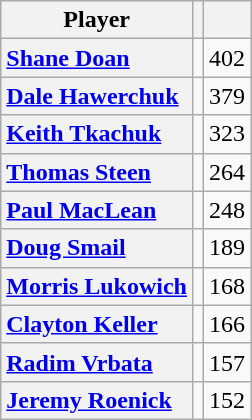<table class="wikitable plainrowheaders" style="text-align:center; float:left; margin-right:1em;">
<tr>
<th scope="col">Player</th>
<th scope="col"></th>
<th scope="col"></th>
</tr>
<tr>
<th scope="row" style="text-align:left;"><a href='#'>Shane Doan</a></th>
<td></td>
<td>402</td>
</tr>
<tr>
<th scope="row" style="text-align:left;"><a href='#'>Dale Hawerchuk</a></th>
<td></td>
<td>379</td>
</tr>
<tr>
<th scope="row" style="text-align:left;"><a href='#'>Keith Tkachuk</a></th>
<td></td>
<td>323</td>
</tr>
<tr>
<th scope="row" style="text-align:left;"><a href='#'>Thomas Steen</a></th>
<td></td>
<td>264</td>
</tr>
<tr>
<th scope="row" style="text-align:left;"><a href='#'>Paul MacLean</a></th>
<td></td>
<td>248</td>
</tr>
<tr>
<th scope="row" style="text-align:left;"><a href='#'>Doug Smail</a></th>
<td></td>
<td>189</td>
</tr>
<tr>
<th scope="row" style="text-align:left;"><a href='#'>Morris Lukowich</a></th>
<td></td>
<td>168</td>
</tr>
<tr>
<th scope="row" style="text-align:left;"><a href='#'>Clayton Keller</a></th>
<td></td>
<td>166</td>
</tr>
<tr>
<th scope="row" style="text-align:left;"><a href='#'>Radim Vrbata</a></th>
<td></td>
<td>157</td>
</tr>
<tr>
<th scope="row" style="text-align:left;"><a href='#'>Jeremy Roenick</a></th>
<td></td>
<td>152</td>
</tr>
</table>
